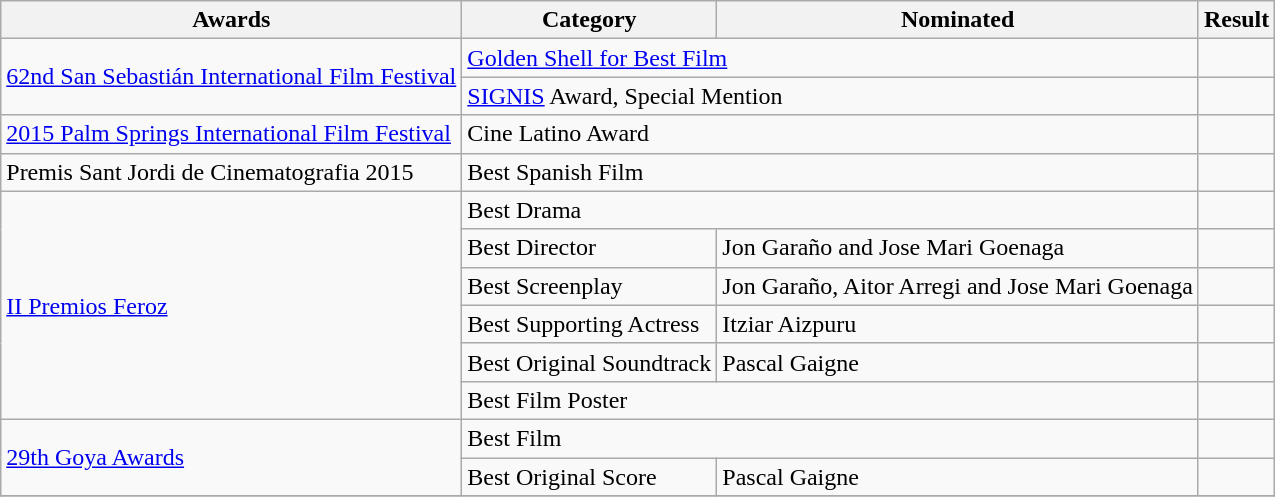<table class=wikitable>
<tr>
<th>Awards</th>
<th>Category</th>
<th>Nominated</th>
<th>Result</th>
</tr>
<tr>
<td rowspan=2><a href='#'>62nd San Sebastián International Film Festival</a></td>
<td colspan=2><a href='#'>Golden Shell for Best Film</a></td>
<td></td>
</tr>
<tr>
<td colspan=2><a href='#'>SIGNIS</a> Award, Special Mention</td>
<td></td>
</tr>
<tr>
<td><a href='#'>2015 Palm Springs International Film Festival</a></td>
<td colspan=2>Cine Latino Award</td>
<td></td>
</tr>
<tr>
<td>Premis Sant Jordi de Cinematografia 2015</td>
<td colspan=2>Best Spanish Film</td>
<td></td>
</tr>
<tr>
<td rowspan=6><a href='#'>II Premios Feroz</a></td>
<td colspan=2>Best Drama</td>
<td></td>
</tr>
<tr>
<td>Best Director</td>
<td>Jon Garaño and Jose Mari Goenaga</td>
<td></td>
</tr>
<tr>
<td>Best Screenplay</td>
<td>Jon Garaño, Aitor Arregi and Jose Mari Goenaga</td>
<td></td>
</tr>
<tr>
<td>Best Supporting Actress</td>
<td>Itziar Aizpuru</td>
<td></td>
</tr>
<tr>
<td>Best Original Soundtrack</td>
<td>Pascal Gaigne</td>
<td></td>
</tr>
<tr>
<td colspan=2>Best Film Poster</td>
<td></td>
</tr>
<tr>
<td rowspan=2><a href='#'>29th Goya Awards</a></td>
<td colspan=2>Best Film</td>
<td></td>
</tr>
<tr>
<td>Best Original Score</td>
<td>Pascal Gaigne</td>
<td></td>
</tr>
<tr>
</tr>
</table>
